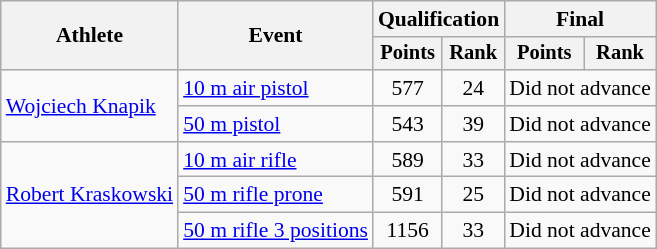<table class="wikitable" style="font-size:90%">
<tr>
<th rowspan="2">Athlete</th>
<th rowspan="2">Event</th>
<th colspan=2>Qualification</th>
<th colspan=2>Final</th>
</tr>
<tr style="font-size:95%">
<th>Points</th>
<th>Rank</th>
<th>Points</th>
<th>Rank</th>
</tr>
<tr align=center>
<td align=left rowspan=2><a href='#'>Wojciech Knapik</a></td>
<td align=left><a href='#'>10 m air pistol</a></td>
<td>577</td>
<td>24</td>
<td colspan=2>Did not advance</td>
</tr>
<tr align=center>
<td align=left><a href='#'>50 m pistol</a></td>
<td>543</td>
<td>39</td>
<td colspan=2>Did not advance</td>
</tr>
<tr align=center>
<td align=left rowspan=3><a href='#'>Robert Kraskowski</a></td>
<td align=left><a href='#'>10 m air rifle</a></td>
<td>589</td>
<td>33</td>
<td colspan=2>Did not advance</td>
</tr>
<tr align=center>
<td align=left><a href='#'>50 m rifle prone</a></td>
<td>591</td>
<td>25</td>
<td colspan=2>Did not advance</td>
</tr>
<tr align=center>
<td align=left><a href='#'>50 m rifle 3 positions</a></td>
<td>1156</td>
<td>33</td>
<td colspan=2>Did not advance</td>
</tr>
</table>
